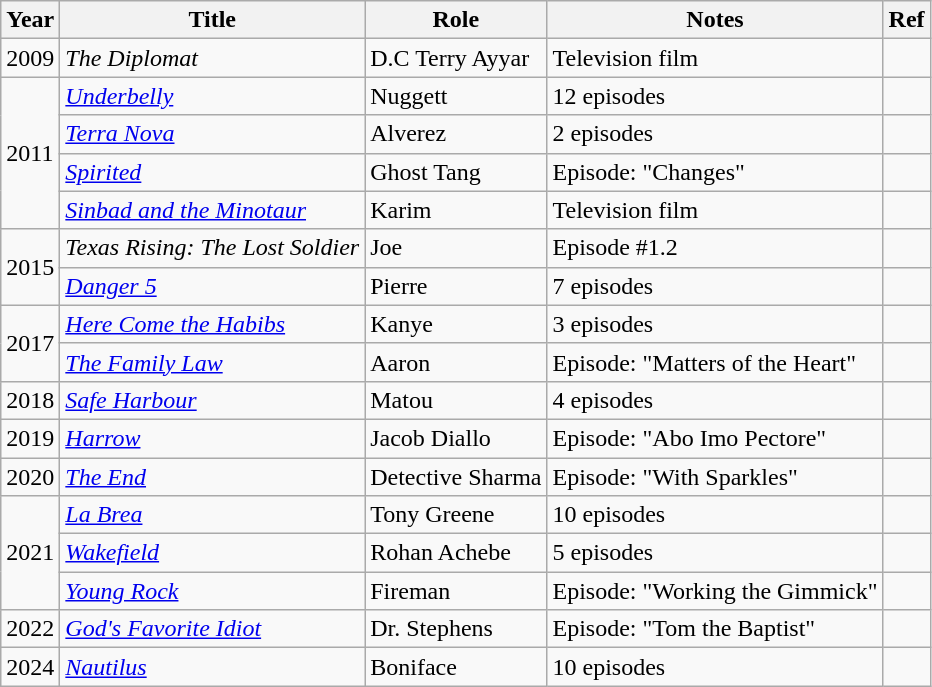<table class="wikitable sortable">
<tr>
<th>Year</th>
<th>Title</th>
<th>Role</th>
<th class="unsortable">Notes</th>
<th>Ref</th>
</tr>
<tr>
<td>2009</td>
<td><em>The Diplomat</em></td>
<td>D.C Terry Ayyar</td>
<td>Television film</td>
<td></td>
</tr>
<tr>
<td rowspan="4">2011</td>
<td><em><a href='#'>Underbelly</a></em></td>
<td>Nuggett</td>
<td>12 episodes</td>
<td></td>
</tr>
<tr>
<td><em><a href='#'>Terra Nova</a></em></td>
<td>Alverez</td>
<td>2 episodes</td>
<td></td>
</tr>
<tr>
<td><em><a href='#'>Spirited</a></em></td>
<td>Ghost Tang</td>
<td>Episode: "Changes"</td>
<td></td>
</tr>
<tr>
<td><em><a href='#'>Sinbad and the Minotaur</a></em></td>
<td>Karim</td>
<td>Television film</td>
<td></td>
</tr>
<tr>
<td rowspan="2">2015</td>
<td><em>Texas Rising: The Lost Soldier</em></td>
<td>Joe</td>
<td>Episode #1.2</td>
<td></td>
</tr>
<tr>
<td><em><a href='#'>Danger 5</a></em></td>
<td>Pierre</td>
<td>7 episodes</td>
<td></td>
</tr>
<tr>
<td rowspan="2">2017</td>
<td><em><a href='#'>Here Come the Habibs</a></em></td>
<td>Kanye</td>
<td>3 episodes</td>
<td></td>
</tr>
<tr>
<td><em><a href='#'>The Family Law</a></em></td>
<td>Aaron</td>
<td>Episode: "Matters of the Heart"</td>
<td></td>
</tr>
<tr>
<td>2018</td>
<td><em><a href='#'>Safe Harbour</a></em></td>
<td>Matou</td>
<td>4 episodes</td>
<td></td>
</tr>
<tr>
<td>2019</td>
<td><em><a href='#'>Harrow</a></em></td>
<td>Jacob Diallo</td>
<td>Episode: "Abo Imo Pectore"</td>
<td></td>
</tr>
<tr>
<td>2020</td>
<td><em><a href='#'>The End</a></em></td>
<td>Detective Sharma</td>
<td>Episode: "With Sparkles"</td>
<td></td>
</tr>
<tr>
<td rowspan="3">2021</td>
<td><em><a href='#'>La Brea</a></em></td>
<td>Tony Greene</td>
<td>10 episodes</td>
<td></td>
</tr>
<tr>
<td><em><a href='#'>Wakefield</a></em></td>
<td>Rohan Achebe</td>
<td>5 episodes</td>
<td></td>
</tr>
<tr>
<td><em><a href='#'>Young Rock</a></em></td>
<td>Fireman</td>
<td>Episode: "Working the Gimmick"</td>
<td></td>
</tr>
<tr>
<td>2022</td>
<td><em><a href='#'>God's Favorite Idiot</a></em></td>
<td>Dr. Stephens</td>
<td>Episode: "Tom the Baptist"</td>
<td></td>
</tr>
<tr>
<td>2024</td>
<td><em><a href='#'>Nautilus</a></em></td>
<td>Boniface</td>
<td>10 episodes</td>
<td></td>
</tr>
</table>
